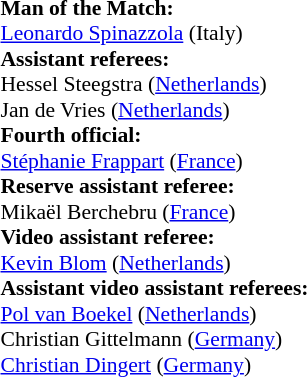<table style="width:50%;font-size:90%">
<tr>
<td><br><strong>Man of the Match:</strong>
<br><a href='#'>Leonardo Spinazzola</a> (Italy)<br><strong>Assistant referees:</strong>
<br>Hessel Steegstra (<a href='#'>Netherlands</a>)
<br>Jan de Vries (<a href='#'>Netherlands</a>)
<br><strong>Fourth official:</strong>
<br><a href='#'>Stéphanie Frappart</a> (<a href='#'>France</a>)
<br><strong>Reserve assistant referee:</strong>
<br>Mikaël Berchebru (<a href='#'>France</a>)
<br><strong>Video assistant referee:</strong>
<br><a href='#'>Kevin Blom</a> (<a href='#'>Netherlands</a>)
<br><strong>Assistant video assistant referees:</strong>
<br><a href='#'>Pol van Boekel</a> (<a href='#'>Netherlands</a>)
<br>Christian Gittelmann (<a href='#'>Germany</a>)
<br><a href='#'>Christian Dingert</a> (<a href='#'>Germany</a>)</td>
</tr>
</table>
